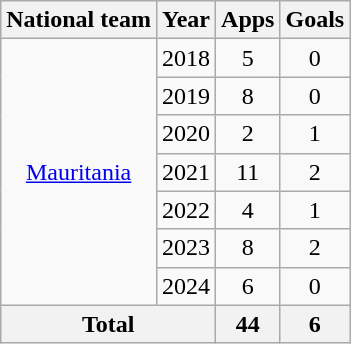<table class="wikitable" style="text-align:center">
<tr>
<th>National team</th>
<th>Year</th>
<th>Apps</th>
<th>Goals</th>
</tr>
<tr>
<td rowspan="7"><a href='#'>Mauritania</a></td>
<td>2018</td>
<td>5</td>
<td>0</td>
</tr>
<tr>
<td>2019</td>
<td>8</td>
<td>0</td>
</tr>
<tr>
<td>2020</td>
<td>2</td>
<td>1</td>
</tr>
<tr>
<td>2021</td>
<td>11</td>
<td>2</td>
</tr>
<tr>
<td>2022</td>
<td>4</td>
<td>1</td>
</tr>
<tr>
<td>2023</td>
<td>8</td>
<td>2</td>
</tr>
<tr>
<td>2024</td>
<td>6</td>
<td>0</td>
</tr>
<tr>
<th colspan=2>Total</th>
<th>44</th>
<th>6</th>
</tr>
</table>
